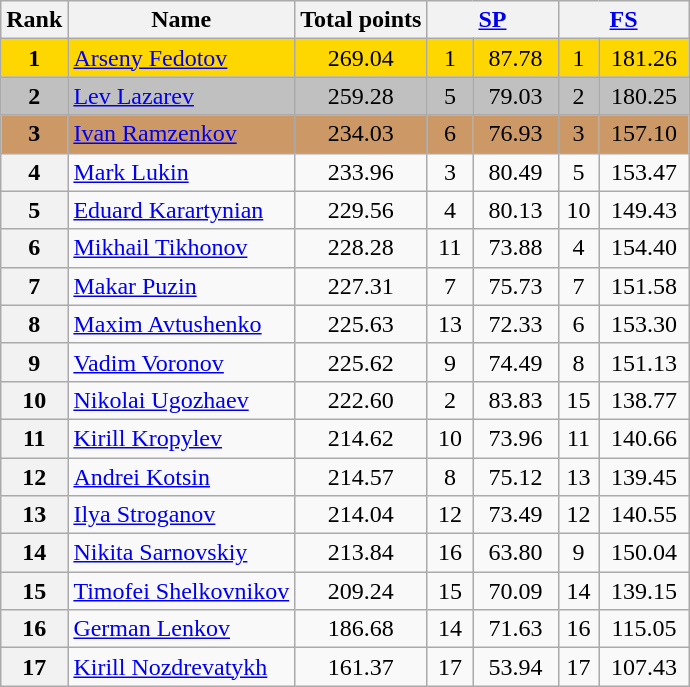<table class="wikitable sortable">
<tr>
<th>Rank</th>
<th>Name</th>
<th>Total points</th>
<th colspan="2" width="80px"><a href='#'>SP</a></th>
<th colspan="2" width="80px"><a href='#'>FS</a></th>
</tr>
<tr bgcolor="gold">
<td align="center"><strong>1</strong></td>
<td><a href='#'>Arseny Fedotov</a></td>
<td align="center">269.04</td>
<td align="center">1</td>
<td align="center">87.78</td>
<td align="center">1</td>
<td align="center">181.26</td>
</tr>
<tr bgcolor="silver">
<td align="center"><strong>2</strong></td>
<td><a href='#'>Lev Lazarev</a></td>
<td align="center">259.28</td>
<td align="center">5</td>
<td align="center">79.03</td>
<td align="center">2</td>
<td align="center">180.25</td>
</tr>
<tr bgcolor="cc9966">
<td align="center"><strong>3</strong></td>
<td><a href='#'>Ivan Ramzenkov</a></td>
<td align="center">234.03</td>
<td align="center">6</td>
<td align="center">76.93</td>
<td align="center">3</td>
<td align="center">157.10</td>
</tr>
<tr>
<th>4</th>
<td><a href='#'>Mark Lukin</a></td>
<td align="center">233.96</td>
<td align="center">3</td>
<td align="center">80.49</td>
<td align="center">5</td>
<td align="center">153.47</td>
</tr>
<tr>
<th>5</th>
<td><a href='#'>Eduard Karartynian</a></td>
<td align="center">229.56</td>
<td align="center">4</td>
<td align="center">80.13</td>
<td align="center">10</td>
<td align="center">149.43</td>
</tr>
<tr>
<th>6</th>
<td><a href='#'>Mikhail Tikhonov</a></td>
<td align="center">228.28</td>
<td align="center">11</td>
<td align="center">73.88</td>
<td align="center">4</td>
<td align="center">154.40</td>
</tr>
<tr>
<th>7</th>
<td><a href='#'>Makar Puzin</a></td>
<td align="center">227.31</td>
<td align="center">7</td>
<td align="center">75.73</td>
<td align="center">7</td>
<td align="center">151.58</td>
</tr>
<tr>
<th>8</th>
<td><a href='#'>Maxim Avtushenko</a></td>
<td align="center">225.63</td>
<td align="center">13</td>
<td align="center">72.33</td>
<td align="center">6</td>
<td align="center">153.30</td>
</tr>
<tr>
<th>9</th>
<td><a href='#'>Vadim Voronov</a></td>
<td align="center">225.62</td>
<td align="center">9</td>
<td align="center">74.49</td>
<td align="center">8</td>
<td align="center">151.13</td>
</tr>
<tr>
<th>10</th>
<td><a href='#'>Nikolai Ugozhaev</a></td>
<td align="center">222.60</td>
<td align="center">2</td>
<td align="center">83.83</td>
<td align="center">15</td>
<td align="center">138.77</td>
</tr>
<tr>
<th>11</th>
<td><a href='#'>Kirill Kropylev</a></td>
<td align="center">214.62</td>
<td align="center">10</td>
<td align="center">73.96</td>
<td align="center">11</td>
<td align="center">140.66</td>
</tr>
<tr>
<th>12</th>
<td><a href='#'>Andrei Kotsin</a></td>
<td align="center">214.57</td>
<td align="center">8</td>
<td align="center">75.12</td>
<td align="center">13</td>
<td align="center">139.45</td>
</tr>
<tr>
<th>13</th>
<td><a href='#'>Ilya Stroganov</a></td>
<td align="center">214.04</td>
<td align="center">12</td>
<td align="center">73.49</td>
<td align="center">12</td>
<td align="center">140.55</td>
</tr>
<tr>
<th>14</th>
<td><a href='#'>Nikita Sarnovskiy</a></td>
<td align="center">213.84</td>
<td align="center">16</td>
<td align="center">63.80</td>
<td align="center">9</td>
<td align="center">150.04</td>
</tr>
<tr>
<th>15</th>
<td><a href='#'>Timofei Shelkovnikov</a></td>
<td align="center">209.24</td>
<td align="center">15</td>
<td align="center">70.09</td>
<td align="center">14</td>
<td align="center">139.15</td>
</tr>
<tr>
<th>16</th>
<td><a href='#'>German Lenkov</a></td>
<td align="center">186.68</td>
<td align="center">14</td>
<td align="center">71.63</td>
<td align="center">16</td>
<td align="center">115.05</td>
</tr>
<tr>
<th>17</th>
<td><a href='#'>Kirill Nozdrevatykh</a></td>
<td align="center">161.37</td>
<td align="center">17</td>
<td align="center">53.94</td>
<td align="center">17</td>
<td align="center">107.43</td>
</tr>
</table>
